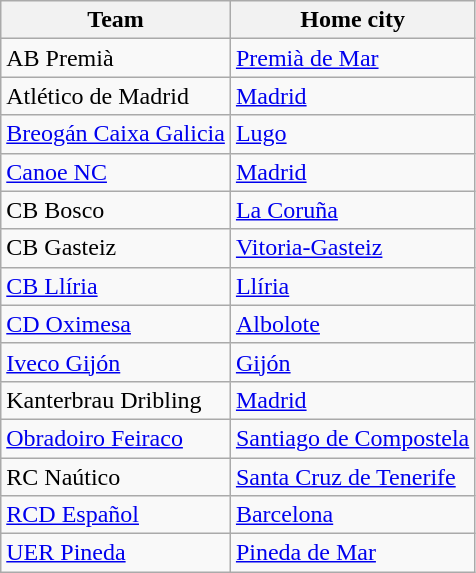<table class="wikitable sortable">
<tr>
<th>Team</th>
<th>Home city</th>
</tr>
<tr>
<td>AB Premià</td>
<td><a href='#'>Premià de Mar</a></td>
</tr>
<tr>
<td>Atlético de Madrid</td>
<td><a href='#'>Madrid</a></td>
</tr>
<tr>
<td><a href='#'>Breogán Caixa Galicia</a></td>
<td><a href='#'>Lugo</a></td>
</tr>
<tr>
<td><a href='#'>Canoe NC</a></td>
<td><a href='#'>Madrid</a></td>
</tr>
<tr>
<td>CB Bosco</td>
<td><a href='#'>La Coruña</a></td>
</tr>
<tr>
<td>CB Gasteiz</td>
<td><a href='#'>Vitoria-Gasteiz</a></td>
</tr>
<tr>
<td><a href='#'>CB Llíria</a></td>
<td><a href='#'>Llíria</a></td>
</tr>
<tr>
<td><a href='#'>CD Oximesa</a></td>
<td><a href='#'>Albolote</a></td>
</tr>
<tr>
<td><a href='#'>Iveco Gijón</a></td>
<td><a href='#'>Gijón</a></td>
</tr>
<tr>
<td>Kanterbrau Dribling</td>
<td><a href='#'>Madrid</a></td>
</tr>
<tr>
<td><a href='#'>Obradoiro Feiraco</a></td>
<td><a href='#'>Santiago de Compostela</a></td>
</tr>
<tr>
<td>RC Naútico</td>
<td><a href='#'>Santa Cruz de Tenerife</a></td>
</tr>
<tr>
<td><a href='#'>RCD Español</a></td>
<td><a href='#'>Barcelona</a></td>
</tr>
<tr>
<td><a href='#'>UER Pineda</a></td>
<td><a href='#'>Pineda de Mar</a></td>
</tr>
</table>
